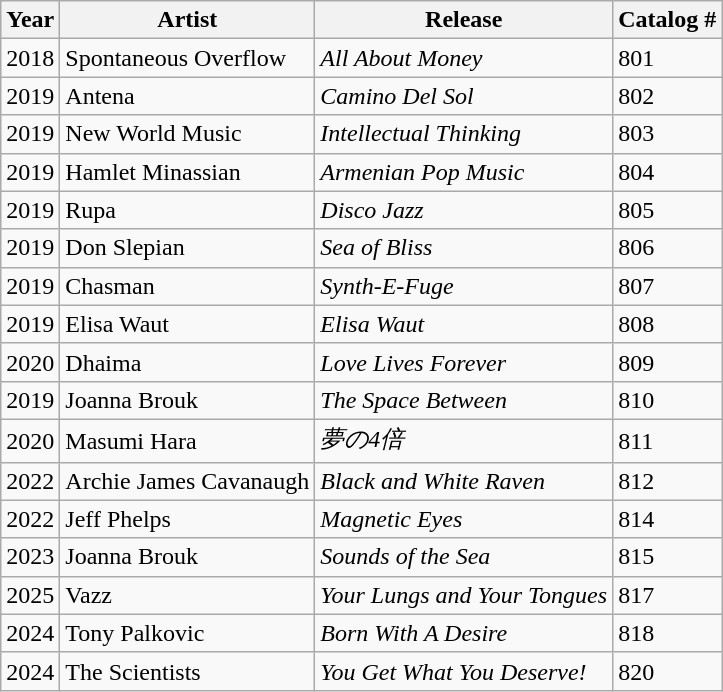<table class="wikitable sortable">
<tr>
<th>Year</th>
<th>Artist</th>
<th>Release</th>
<th>Catalog #</th>
</tr>
<tr>
<td>2018</td>
<td>Spontaneous Overflow</td>
<td><em>All About Money</em></td>
<td>801</td>
</tr>
<tr>
<td>2019</td>
<td>Antena</td>
<td><em>Camino Del Sol</em></td>
<td>802</td>
</tr>
<tr>
<td>2019</td>
<td>New World Music</td>
<td><em>Intellectual Thinking</em></td>
<td>803</td>
</tr>
<tr>
<td>2019</td>
<td>Hamlet Minassian</td>
<td><em>Armenian Pop Music</em></td>
<td>804</td>
</tr>
<tr>
<td>2019</td>
<td>Rupa</td>
<td><em>Disco Jazz</em></td>
<td>805</td>
</tr>
<tr>
<td>2019</td>
<td>Don Slepian</td>
<td><em>Sea of Bliss</em></td>
<td>806</td>
</tr>
<tr>
<td>2019</td>
<td>Chasman</td>
<td><em>Synth-E-Fuge</em></td>
<td>807</td>
</tr>
<tr>
<td>2019</td>
<td>Elisa Waut</td>
<td><em>Elisa Waut</em></td>
<td>808</td>
</tr>
<tr>
<td>2020</td>
<td>Dhaima</td>
<td><em>Love Lives Forever</em></td>
<td>809</td>
</tr>
<tr>
<td>2019</td>
<td>Joanna Brouk</td>
<td><em>The Space Between</em></td>
<td>810</td>
</tr>
<tr>
<td>2020</td>
<td>Masumi Hara</td>
<td><em>夢の4倍</em></td>
<td>811</td>
</tr>
<tr>
<td>2022</td>
<td>Archie James Cavanaugh</td>
<td><em>Black and White Raven</em></td>
<td>812</td>
</tr>
<tr>
<td>2022</td>
<td>Jeff Phelps</td>
<td><em>Magnetic Eyes</em></td>
<td>814</td>
</tr>
<tr>
<td>2023</td>
<td>Joanna Brouk</td>
<td><em>Sounds of the Sea</em></td>
<td>815</td>
</tr>
<tr>
<td>2025</td>
<td>Vazz</td>
<td><em>Your Lungs and Your Tongues</em></td>
<td>817</td>
</tr>
<tr>
<td>2024</td>
<td>Tony Palkovic</td>
<td><em>Born With A Desire</em></td>
<td>818</td>
</tr>
<tr>
<td>2024</td>
<td>The Scientists</td>
<td><em>You Get What You Deserve!</em></td>
<td>820</td>
</tr>
</table>
